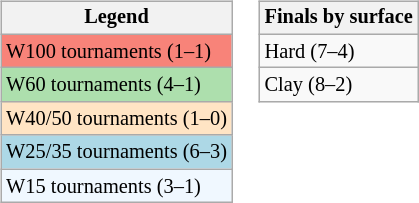<table>
<tr valign=top>
<td><br><table class="wikitable" style="font-size:85%">
<tr>
<th>Legend</th>
</tr>
<tr style="background:#f88379;">
<td>W100 tournaments (1–1)</td>
</tr>
<tr style="background:#addfad;">
<td>W60 tournaments (4–1)</td>
</tr>
<tr style="background:#ffe4c4;">
<td>W40/50 tournaments (1–0)</td>
</tr>
<tr style="background:lightblue;">
<td>W25/35 tournaments (6–3)</td>
</tr>
<tr style="background:#f0f8ff;">
<td>W15 tournaments (3–1)</td>
</tr>
</table>
</td>
<td><br><table class="wikitable" style="font-size:85%;">
<tr>
<th>Finals by surface</th>
</tr>
<tr>
<td>Hard (7–4)</td>
</tr>
<tr>
<td>Clay (8–2)</td>
</tr>
</table>
</td>
</tr>
</table>
